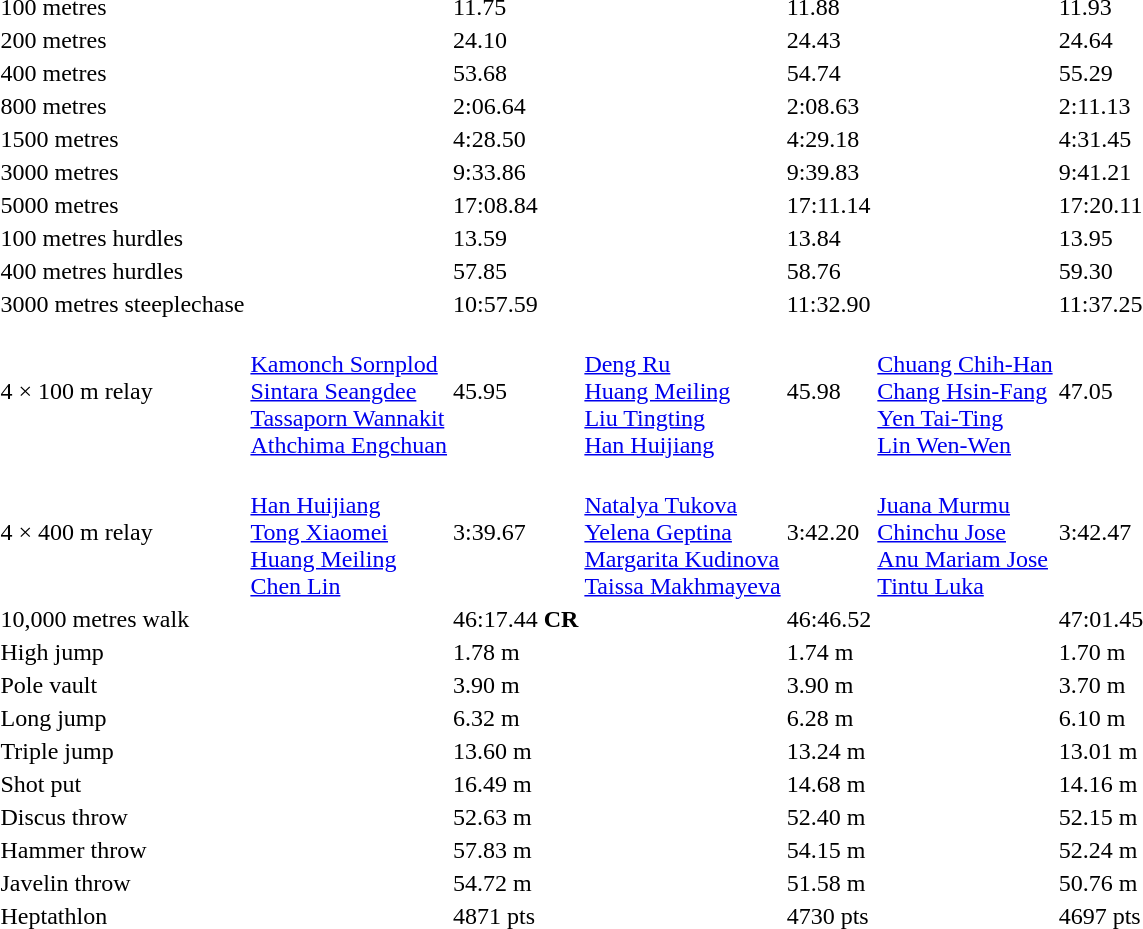<table>
<tr>
<td>100 metres</td>
<td></td>
<td>11.75</td>
<td></td>
<td>11.88</td>
<td></td>
<td>11.93</td>
</tr>
<tr>
<td>200 metres</td>
<td></td>
<td>24.10</td>
<td></td>
<td>24.43</td>
<td></td>
<td>24.64</td>
</tr>
<tr>
<td>400 metres</td>
<td></td>
<td>53.68</td>
<td></td>
<td>54.74</td>
<td></td>
<td>55.29</td>
</tr>
<tr>
<td>800 metres</td>
<td></td>
<td>2:06.64</td>
<td></td>
<td>2:08.63</td>
<td></td>
<td>2:11.13</td>
</tr>
<tr>
<td>1500 metres</td>
<td></td>
<td>4:28.50</td>
<td></td>
<td>4:29.18</td>
<td></td>
<td>4:31.45</td>
</tr>
<tr>
<td>3000 metres</td>
<td></td>
<td>9:33.86</td>
<td></td>
<td>9:39.83</td>
<td></td>
<td>9:41.21</td>
</tr>
<tr>
<td>5000 metres</td>
<td></td>
<td>17:08.84</td>
<td></td>
<td>17:11.14</td>
<td></td>
<td>17:20.11</td>
</tr>
<tr>
<td>100 metres hurdles</td>
<td></td>
<td>13.59</td>
<td></td>
<td>13.84</td>
<td></td>
<td>13.95</td>
</tr>
<tr>
<td>400 metres hurdles</td>
<td></td>
<td>57.85</td>
<td></td>
<td>58.76</td>
<td></td>
<td>59.30</td>
</tr>
<tr>
<td>3000 metres steeplechase</td>
<td></td>
<td>10:57.59</td>
<td></td>
<td>11:32.90</td>
<td></td>
<td>11:37.25</td>
</tr>
<tr>
<td>4 × 100 m relay</td>
<td><br><a href='#'>Kamonch Sornplod</a><br><a href='#'>Sintara Seangdee</a><br><a href='#'>Tassaporn Wannakit</a><br><a href='#'>Athchima Engchuan</a></td>
<td>45.95</td>
<td><br><a href='#'>Deng Ru</a><br><a href='#'>Huang Meiling</a><br><a href='#'>Liu Tingting</a><br><a href='#'>Han Huijiang</a></td>
<td>45.98</td>
<td><br><a href='#'>Chuang Chih-Han</a><br><a href='#'>Chang Hsin-Fang</a><br><a href='#'>Yen Tai-Ting</a><br><a href='#'>Lin Wen-Wen</a></td>
<td>47.05</td>
</tr>
<tr>
<td>4 × 400 m relay</td>
<td><br><a href='#'>Han Huijiang</a><br><a href='#'>Tong Xiaomei</a><br><a href='#'>Huang Meiling</a><br><a href='#'>Chen Lin</a></td>
<td>3:39.67</td>
<td><br><a href='#'>Natalya Tukova</a><br><a href='#'>Yelena Geptina</a><br><a href='#'>Margarita Kudinova</a><br><a href='#'>Taissa Makhmayeva</a></td>
<td>3:42.20</td>
<td><br><a href='#'>Juana Murmu</a><br><a href='#'>Chinchu Jose</a><br><a href='#'>Anu Mariam Jose</a><br><a href='#'>Tintu Luka</a></td>
<td>3:42.47</td>
</tr>
<tr>
<td>10,000 metres walk</td>
<td></td>
<td>46:17.44 <strong>CR</strong></td>
<td></td>
<td>46:46.52</td>
<td></td>
<td>47:01.45</td>
</tr>
<tr>
<td>High jump</td>
<td></td>
<td>1.78 m</td>
<td></td>
<td>1.74 m</td>
<td></td>
<td>1.70 m</td>
</tr>
<tr>
<td>Pole vault</td>
<td></td>
<td>3.90 m</td>
<td></td>
<td>3.90 m</td>
<td></td>
<td>3.70 m</td>
</tr>
<tr>
<td>Long jump</td>
<td></td>
<td>6.32 m</td>
<td></td>
<td>6.28 m</td>
<td></td>
<td>6.10 m</td>
</tr>
<tr>
<td>Triple jump</td>
<td></td>
<td>13.60 m</td>
<td></td>
<td>13.24 m</td>
<td></td>
<td>13.01 m</td>
</tr>
<tr>
<td>Shot put</td>
<td></td>
<td>16.49 m</td>
<td></td>
<td>14.68 m</td>
<td></td>
<td>14.16 m</td>
</tr>
<tr>
<td>Discus throw</td>
<td></td>
<td>52.63 m</td>
<td></td>
<td>52.40 m</td>
<td></td>
<td>52.15 m</td>
</tr>
<tr>
<td>Hammer throw</td>
<td></td>
<td>57.83 m</td>
<td></td>
<td>54.15 m</td>
<td></td>
<td>52.24 m</td>
</tr>
<tr>
<td>Javelin throw</td>
<td></td>
<td>54.72 m</td>
<td></td>
<td>51.58 m</td>
<td></td>
<td>50.76 m</td>
</tr>
<tr>
<td>Heptathlon</td>
<td></td>
<td>4871 pts</td>
<td></td>
<td>4730 pts</td>
<td></td>
<td>4697 pts</td>
</tr>
</table>
